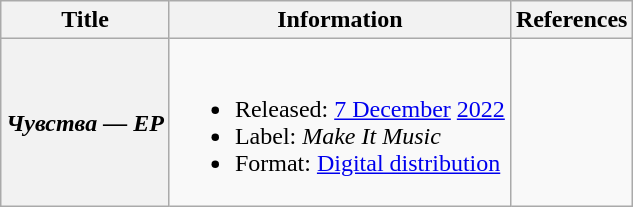<table class="wikitable" style="font-size: 100%">
<tr>
<th>Title</th>
<th>Information</th>
<th>References</th>
</tr>
<tr>
<th scope="row"><em>Чувства — EP</em></th>
<td><br><ul><li>Released: <a href='#'>7 December</a> <a href='#'>2022</a></li><li>Label: <em>Make It Music</em></li><li>Format: <a href='#'>Digital distribution</a></li></ul></td>
<td></td>
</tr>
</table>
